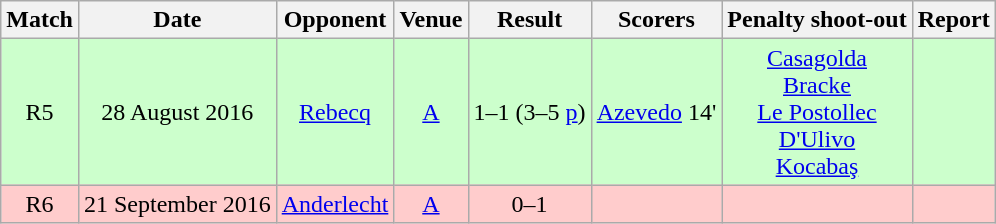<table class="wikitable" style="font-size:100%; text-align:center">
<tr>
<th>Match</th>
<th>Date</th>
<th>Opponent</th>
<th>Venue</th>
<th>Result</th>
<th>Scorers</th>
<th>Penalty shoot-out</th>
<th>Report</th>
</tr>
<tr style="background: #CCFFCC;">
<td>R5</td>
<td>28 August 2016</td>
<td><a href='#'>Rebecq</a></td>
<td><a href='#'>A</a></td>
<td>1–1 (3–5 <a href='#'>p</a>)</td>
<td><a href='#'>Azevedo</a> 14'</td>
<td> <a href='#'>Casagolda</a><br> <a href='#'>Bracke</a><br> <a href='#'>Le Postollec</a><br> <a href='#'>D'Ulivo</a><br> <a href='#'>Kocabaş</a></td>
<td></td>
</tr>
<tr style="background: #FFCCCC;">
<td>R6</td>
<td>21 September 2016</td>
<td><a href='#'>Anderlecht</a></td>
<td><a href='#'>A</a></td>
<td>0–1</td>
<td></td>
<td></td>
<td></td>
</tr>
</table>
